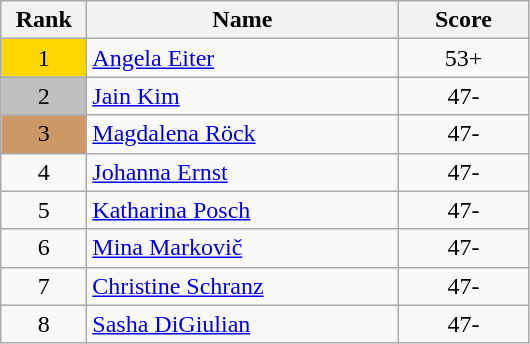<table class="wikitable">
<tr>
<th width = "50">Rank</th>
<th width = "200">Name</th>
<th width = "80">Score</th>
</tr>
<tr>
<td align="center" style="background: gold">1</td>
<td> <a href='#'>Angela Eiter</a></td>
<td align="center">53+</td>
</tr>
<tr>
<td align="center" style="background: silver">2</td>
<td> <a href='#'>Jain Kim</a></td>
<td align="center">47-</td>
</tr>
<tr>
<td align="center" style="background: #cc9966">3</td>
<td> <a href='#'>Magdalena Röck</a></td>
<td align="center">47-</td>
</tr>
<tr>
<td align="center">4</td>
<td> <a href='#'>Johanna Ernst</a></td>
<td align="center">47-</td>
</tr>
<tr>
<td align="center">5</td>
<td> <a href='#'>Katharina Posch</a></td>
<td align="center">47-</td>
</tr>
<tr>
<td align="center">6</td>
<td> <a href='#'>Mina Markovič</a></td>
<td align="center">47-</td>
</tr>
<tr>
<td align="center">7</td>
<td> <a href='#'>Christine Schranz</a></td>
<td align="center">47-</td>
</tr>
<tr>
<td align="center">8</td>
<td> <a href='#'>Sasha DiGiulian</a></td>
<td align="center">47-</td>
</tr>
</table>
